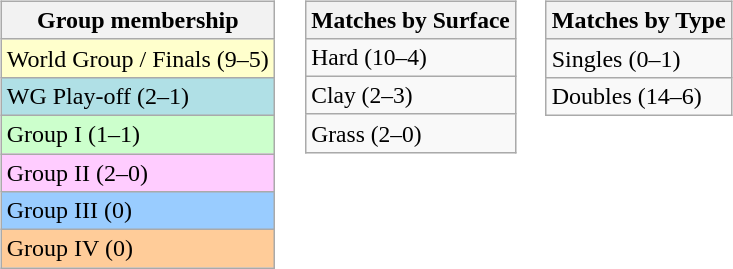<table>
<tr valign=top>
<td><br><table class=wikitable>
<tr>
<th>Group membership</th>
</tr>
<tr bgcolor=#FFFFCC>
<td>World Group / Finals (9–5)</td>
</tr>
<tr style="background:#B0E0E6;">
<td>WG Play-off (2–1)</td>
</tr>
<tr bgcolor=#CCFFCC>
<td>Group I (1–1)</td>
</tr>
<tr bgcolor=#FFCCFF>
<td>Group II (2–0)</td>
</tr>
<tr bgcolor=#99CCFF>
<td>Group III (0)</td>
</tr>
<tr bgcolor=#FFCC99>
<td>Group IV (0)</td>
</tr>
</table>
</td>
<td><br><table class=wikitable style=font-size:98%>
<tr>
<th>Matches by Surface</th>
</tr>
<tr>
<td>Hard (10–4)</td>
</tr>
<tr>
<td>Clay (2–3)</td>
</tr>
<tr>
<td>Grass (2–0)</td>
</tr>
</table>
</td>
<td><br><table class=wikitable>
<tr>
<th>Matches by Type</th>
</tr>
<tr>
<td>Singles (0–1)</td>
</tr>
<tr>
<td>Doubles (14–6)</td>
</tr>
</table>
</td>
</tr>
</table>
